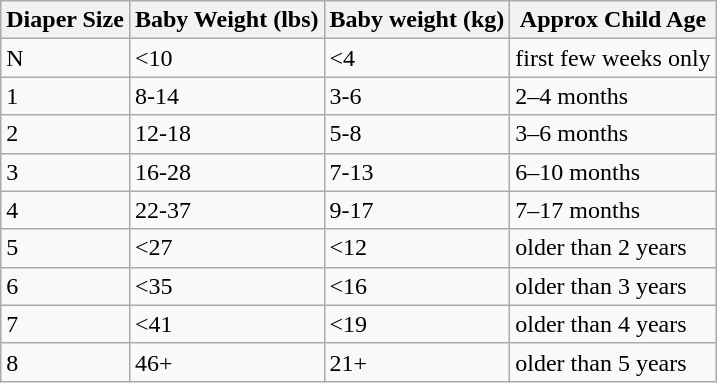<table class="wikitable">
<tr>
<th>Diaper Size</th>
<th>Baby Weight (lbs)</th>
<th>Baby weight (kg)</th>
<th>Approx Child Age</th>
</tr>
<tr>
<td>N</td>
<td><10</td>
<td><4</td>
<td>first few weeks only</td>
</tr>
<tr>
<td>1</td>
<td>8-14</td>
<td>3-6</td>
<td>2–4 months</td>
</tr>
<tr>
<td>2</td>
<td>12-18</td>
<td>5-8</td>
<td>3–6 months</td>
</tr>
<tr>
<td>3</td>
<td>16-28</td>
<td>7-13</td>
<td>6–10 months</td>
</tr>
<tr>
<td>4</td>
<td>22-37</td>
<td>9-17</td>
<td>7–17 months</td>
</tr>
<tr>
<td>5</td>
<td><27</td>
<td><12</td>
<td>older than 2 years</td>
</tr>
<tr>
<td>6</td>
<td><35</td>
<td><16</td>
<td>older than 3 years</td>
</tr>
<tr>
<td>7</td>
<td><41</td>
<td><19</td>
<td>older than 4 years</td>
</tr>
<tr>
<td>8</td>
<td>46+</td>
<td>21+</td>
<td>older than 5 years</td>
</tr>
</table>
